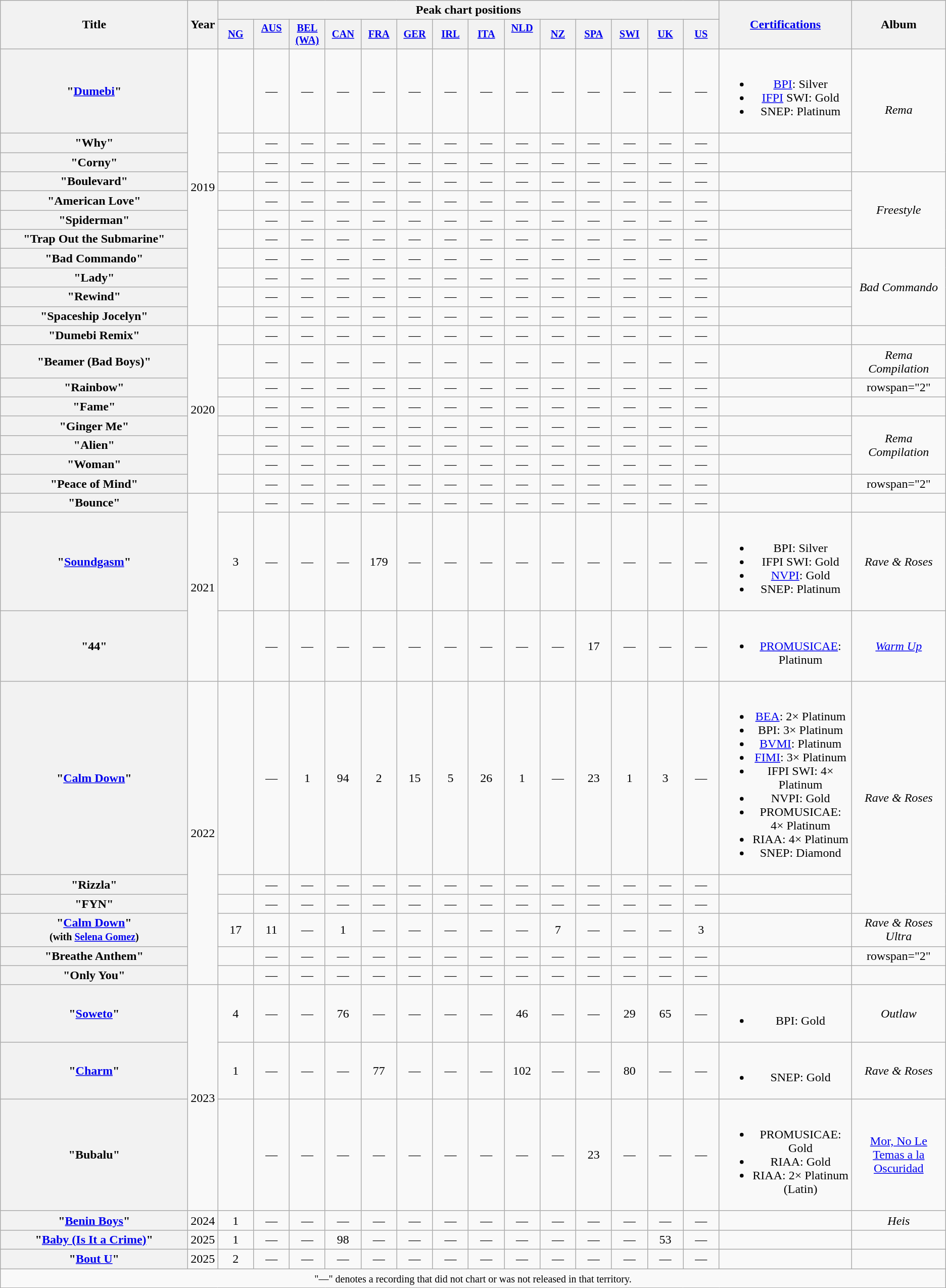<table class="wikitable plainrowheaders" style="text-align:center;">
<tr>
<th scope="col" rowspan="2" style="width:15em;">Title</th>
<th scope="col" rowspan="2" style="width:1em;">Year</th>
<th colspan="14">Peak chart positions</th>
<th scope="col" rowspan="2"><a href='#'>Certifications</a></th>
<th scope="col" rowspan="2">Album</th>
</tr>
<tr>
<th scope="col" style="width:3em;font-size:85%;"><a href='#'>NG</a><br></th>
<th scope="col" style="width:3em;font-size:85%;"><a href='#'>AUS</a><br><br></th>
<th scope="col" style="width:3em;font-size:85%;"><a href='#'>BEL<br>(WA)</a><br></th>
<th scope="col" style="width:3em;font-size:85%;"><a href='#'>CAN</a><br></th>
<th scope="col" style="width:3em;font-size:85%;"><a href='#'>FRA</a><br></th>
<th scope="col" style="width:3em;font-size:85%;"><a href='#'>GER</a><br></th>
<th scope="col" style="width:3em;font-size:85%;"><a href='#'>IRL</a><br></th>
<th scope="col" style="width:3em;font-size:85%;"><a href='#'>ITA</a><br></th>
<th scope="col" style="width:3em;font-size:85%;"><a href='#'>NLD</a><br><br></th>
<th scope="col" style="width:3em;font-size:85%;"><a href='#'>NZ</a><br></th>
<th scope="col" style="width:3em;font-size:85%;"><a href='#'>SPA</a><br></th>
<th scope="col" style="width:3em;font-size:85%;"><a href='#'>SWI</a><br></th>
<th scope="col" style="width:3em;font-size:85%;"><a href='#'>UK</a><br></th>
<th scope="col" style="width:3em;font-size:85%;"><a href='#'>US</a><br></th>
</tr>
<tr>
<th scope="row">"<a href='#'>Dumebi</a>"</th>
<td rowspan="11">2019</td>
<td></td>
<td>—</td>
<td>—</td>
<td>—</td>
<td>—</td>
<td>—</td>
<td>—</td>
<td>—</td>
<td>—</td>
<td>—</td>
<td>—</td>
<td>—</td>
<td>—</td>
<td>—</td>
<td><br><ul><li><a href='#'>BPI</a>: Silver</li><li><a href='#'>IFPI</a> SWI: Gold</li><li>SNEP: Platinum</li></ul></td>
<td rowspan="3"><em>Rema</em></td>
</tr>
<tr>
<th scope="row">"Why"</th>
<td></td>
<td>—</td>
<td>—</td>
<td>—</td>
<td>—</td>
<td>—</td>
<td>—</td>
<td>—</td>
<td>—</td>
<td>—</td>
<td>—</td>
<td>—</td>
<td>—</td>
<td>—</td>
<td></td>
</tr>
<tr>
<th scope="row">"Corny"</th>
<td></td>
<td>—</td>
<td>—</td>
<td>—</td>
<td>—</td>
<td>—</td>
<td>—</td>
<td>—</td>
<td>—</td>
<td>—</td>
<td>—</td>
<td>—</td>
<td>—</td>
<td>—</td>
<td></td>
</tr>
<tr>
<th scope="row">"Boulevard"</th>
<td></td>
<td>—</td>
<td>—</td>
<td>—</td>
<td>—</td>
<td>—</td>
<td>—</td>
<td>—</td>
<td>—</td>
<td>—</td>
<td>—</td>
<td>—</td>
<td>—</td>
<td>—</td>
<td></td>
<td rowspan="4"><em>Freestyle</em></td>
</tr>
<tr>
<th scope="row">"American Love"</th>
<td></td>
<td>—</td>
<td>—</td>
<td>—</td>
<td>—</td>
<td>—</td>
<td>—</td>
<td>—</td>
<td>—</td>
<td>—</td>
<td>—</td>
<td>—</td>
<td>—</td>
<td>—</td>
<td></td>
</tr>
<tr>
<th scope="row">"Spiderman"</th>
<td></td>
<td>—</td>
<td>—</td>
<td>—</td>
<td>—</td>
<td>—</td>
<td>—</td>
<td>—</td>
<td>—</td>
<td>—</td>
<td>—</td>
<td>—</td>
<td>—</td>
<td>—</td>
<td></td>
</tr>
<tr>
<th scope="row">"Trap Out the Submarine"</th>
<td></td>
<td>—</td>
<td>—</td>
<td>—</td>
<td>—</td>
<td>—</td>
<td>—</td>
<td>—</td>
<td>—</td>
<td>—</td>
<td>—</td>
<td>—</td>
<td>—</td>
<td>—</td>
<td></td>
</tr>
<tr>
<th scope="row">"Bad Commando"</th>
<td></td>
<td>—</td>
<td>—</td>
<td>—</td>
<td>—</td>
<td>—</td>
<td>—</td>
<td>—</td>
<td>—</td>
<td>—</td>
<td>—</td>
<td>—</td>
<td>—</td>
<td>—</td>
<td></td>
<td rowspan="4"><em>Bad Commando</em></td>
</tr>
<tr>
<th scope="row">"Lady"</th>
<td></td>
<td>—</td>
<td>—</td>
<td>—</td>
<td>—</td>
<td>—</td>
<td>—</td>
<td>—</td>
<td>—</td>
<td>—</td>
<td>—</td>
<td>—</td>
<td>—</td>
<td>—</td>
<td></td>
</tr>
<tr>
<th scope="row">"Rewind"</th>
<td></td>
<td>—</td>
<td>—</td>
<td>—</td>
<td>—</td>
<td>—</td>
<td>—</td>
<td>—</td>
<td>—</td>
<td>—</td>
<td>—</td>
<td>—</td>
<td>—</td>
<td>—</td>
<td></td>
</tr>
<tr>
<th scope="row">"Spaceship Jocelyn"</th>
<td></td>
<td>—</td>
<td>—</td>
<td>—</td>
<td>—</td>
<td>—</td>
<td>—</td>
<td>—</td>
<td>—</td>
<td>—</td>
<td>—</td>
<td>—</td>
<td>—</td>
<td>—</td>
<td></td>
</tr>
<tr>
<th scope="row">"Dumebi Remix"<br></th>
<td rowspan="8">2020</td>
<td></td>
<td>—</td>
<td>—</td>
<td>—</td>
<td>—</td>
<td>—</td>
<td>—</td>
<td>—</td>
<td>—</td>
<td>—</td>
<td>—</td>
<td>—</td>
<td>—</td>
<td>—</td>
<td></td>
<td></td>
</tr>
<tr>
<th scope="row">"Beamer (Bad Boys)"<br></th>
<td></td>
<td>—</td>
<td>—</td>
<td>—</td>
<td>—</td>
<td>—</td>
<td>—</td>
<td>—</td>
<td>—</td>
<td>—</td>
<td>—</td>
<td>—</td>
<td>—</td>
<td>—</td>
<td></td>
<td><em>Rema Compilation</em></td>
</tr>
<tr>
<th scope="row">"Rainbow"</th>
<td></td>
<td>—</td>
<td>—</td>
<td>—</td>
<td>—</td>
<td>—</td>
<td>—</td>
<td>—</td>
<td>—</td>
<td>—</td>
<td>—</td>
<td>—</td>
<td>—</td>
<td>—</td>
<td></td>
<td>rowspan="2" </td>
</tr>
<tr>
<th scope="row">"Fame"</th>
<td></td>
<td>—</td>
<td>—</td>
<td>—</td>
<td>—</td>
<td>—</td>
<td>—</td>
<td>—</td>
<td>—</td>
<td>—</td>
<td>—</td>
<td>—</td>
<td>—</td>
<td>—</td>
<td></td>
</tr>
<tr>
<th scope="row">"Ginger Me"</th>
<td></td>
<td>—</td>
<td>—</td>
<td>—</td>
<td>—</td>
<td>—</td>
<td>—</td>
<td>—</td>
<td>—</td>
<td>—</td>
<td>—</td>
<td>—</td>
<td>—</td>
<td>—</td>
<td></td>
<td rowspan="3"><em>Rema Compilation</em></td>
</tr>
<tr>
<th scope="row">"Alien"</th>
<td></td>
<td>—</td>
<td>—</td>
<td>—</td>
<td>—</td>
<td>—</td>
<td>—</td>
<td>—</td>
<td>—</td>
<td>—</td>
<td>—</td>
<td>—</td>
<td>—</td>
<td>—</td>
<td></td>
</tr>
<tr>
<th scope="row">"Woman"</th>
<td></td>
<td>—</td>
<td>—</td>
<td>—</td>
<td>—</td>
<td>—</td>
<td>—</td>
<td>—</td>
<td>—</td>
<td>—</td>
<td>—</td>
<td>—</td>
<td>—</td>
<td>—</td>
<td></td>
</tr>
<tr>
<th scope="row">"Peace of Mind"</th>
<td></td>
<td>—</td>
<td>—</td>
<td>—</td>
<td>—</td>
<td>—</td>
<td>—</td>
<td>—</td>
<td>—</td>
<td>—</td>
<td>—</td>
<td>—</td>
<td>—</td>
<td>—</td>
<td></td>
<td>rowspan="2" </td>
</tr>
<tr>
<th scope="row">"Bounce"</th>
<td rowspan="3">2021</td>
<td></td>
<td>—</td>
<td>—</td>
<td>—</td>
<td>—</td>
<td>—</td>
<td>—</td>
<td>—</td>
<td>—</td>
<td>—</td>
<td>—</td>
<td>—</td>
<td>—</td>
<td>—</td>
<td></td>
</tr>
<tr>
<th scope="row">"<a href='#'>Soundgasm</a>"</th>
<td>3</td>
<td>—</td>
<td>—</td>
<td>—</td>
<td>179</td>
<td>—</td>
<td>—</td>
<td>—</td>
<td>—</td>
<td>—</td>
<td>—</td>
<td>—</td>
<td>—</td>
<td>—</td>
<td><br><ul><li>BPI: Silver</li><li>IFPI SWI: Gold</li><li><a href='#'>NVPI</a>: Gold</li><li>SNEP: Platinum</li></ul></td>
<td><em>Rave & Roses</em></td>
</tr>
<tr>
<th scope="row">"44"<br></th>
<td></td>
<td>—</td>
<td>—</td>
<td>—</td>
<td>—</td>
<td>—</td>
<td>—</td>
<td>—</td>
<td>—</td>
<td>—</td>
<td>17</td>
<td>—</td>
<td>—</td>
<td>—</td>
<td><br><ul><li><a href='#'>PROMUSICAE</a>: Platinum</li></ul></td>
<td><em><a href='#'>Warm Up</a></em></td>
</tr>
<tr>
<th scope="row">"<a href='#'>Calm Down</a>"</th>
<td rowspan="6">2022</td>
<td></td>
<td>—</td>
<td>1</td>
<td>94</td>
<td>2</td>
<td>15</td>
<td>5</td>
<td>26</td>
<td>1</td>
<td>—</td>
<td>23</td>
<td>1</td>
<td>3</td>
<td>—</td>
<td><br><ul><li><a href='#'>BEA</a>: 2× Platinum</li><li>BPI: 3× Platinum</li><li><a href='#'>BVMI</a>: Platinum</li><li><a href='#'>FIMI</a>: 3× Platinum</li><li>IFPI SWI: 4× Platinum</li><li>NVPI: Gold</li><li>PROMUSICAE: 4× Platinum</li><li>RIAA: 4× Platinum</li><li>SNEP: Diamond</li></ul></td>
<td rowspan="3"><em>Rave & Roses</em></td>
</tr>
<tr>
<th scope="row">"Rizzla"<br></th>
<td></td>
<td>—</td>
<td>—</td>
<td>—</td>
<td>—</td>
<td>—</td>
<td>—</td>
<td>—</td>
<td>—</td>
<td>—</td>
<td>—</td>
<td>—</td>
<td>—</td>
<td>—</td>
<td></td>
</tr>
<tr>
<th scope="row">"FYN"<br></th>
<td></td>
<td>—</td>
<td>—</td>
<td>—</td>
<td>—</td>
<td>—</td>
<td>—</td>
<td>—</td>
<td>—</td>
<td>—</td>
<td>—</td>
<td>—</td>
<td>—</td>
<td>—</td>
<td></td>
</tr>
<tr>
<th scope="row">"<a href='#'>Calm Down</a>"<br><small>(with <a href='#'>Selena Gomez</a>)</small></th>
<td>17</td>
<td>11</td>
<td>—</td>
<td>1</td>
<td>—</td>
<td>—</td>
<td>—</td>
<td>—</td>
<td>—</td>
<td>7</td>
<td>—</td>
<td>—</td>
<td>—</td>
<td>3</td>
<td></td>
<td><em>Rave & Roses Ultra</em></td>
</tr>
<tr>
<th scope="row">"Breathe Anthem"<br></th>
<td></td>
<td>—</td>
<td>—</td>
<td>—</td>
<td>—</td>
<td>—</td>
<td>—</td>
<td>—</td>
<td>—</td>
<td>—</td>
<td>—</td>
<td>—</td>
<td>—</td>
<td>—</td>
<td></td>
<td>rowspan="2" </td>
</tr>
<tr>
<th scope="row">"Only You"<br></th>
<td></td>
<td>—</td>
<td>—</td>
<td>—</td>
<td>—</td>
<td>—</td>
<td>—</td>
<td>—</td>
<td>—</td>
<td>—</td>
<td>—</td>
<td>—</td>
<td>—</td>
<td>—</td>
<td></td>
</tr>
<tr>
<th scope="row">"<a href='#'>Soweto</a>"<br></th>
<td rowspan="3">2023</td>
<td>4</td>
<td>—</td>
<td>—</td>
<td>76</td>
<td>—</td>
<td>—</td>
<td>—</td>
<td>—</td>
<td>46</td>
<td>—</td>
<td>—</td>
<td>29</td>
<td>65</td>
<td>—</td>
<td><br><ul><li>BPI: Gold</li></ul></td>
<td><em>Outlaw</em></td>
</tr>
<tr>
<th scope="row">"<a href='#'>Charm</a>"</th>
<td>1</td>
<td>—</td>
<td>—</td>
<td>—</td>
<td>77</td>
<td>—</td>
<td>—</td>
<td>—</td>
<td>102</td>
<td>—</td>
<td>—</td>
<td>80</td>
<td>—</td>
<td>—</td>
<td><br><ul><li>SNEP: Gold</li></ul></td>
<td><em>Rave & Roses</em></td>
</tr>
<tr>
<th scope="row">"Bubalu"<br></th>
<td></td>
<td>—</td>
<td>—</td>
<td>—</td>
<td>—</td>
<td>—</td>
<td>—</td>
<td>—</td>
<td>—</td>
<td>—</td>
<td>23</td>
<td>—</td>
<td>—</td>
<td>—</td>
<td><br><ul><li>PROMUSICAE: Gold</li><li>RIAA: Gold</li><li>RIAA: 2× Platinum (Latin)</li></ul></td>
<td><a href='#'>Mor, No Le Temas a la Oscuridad</a></td>
</tr>
<tr>
<th scope="row">"<a href='#'>Benin Boys</a>"<br></th>
<td>2024</td>
<td>1</td>
<td>—</td>
<td>—</td>
<td>—</td>
<td>—</td>
<td>—</td>
<td>—</td>
<td>—</td>
<td>—</td>
<td>—</td>
<td>—</td>
<td>—</td>
<td>—</td>
<td>—</td>
<td></td>
<td><em>Heis</em></td>
</tr>
<tr>
<th scope="row">"<a href='#'>Baby (Is It a Crime)</a>"</th>
<td>2025</td>
<td>1</td>
<td>—</td>
<td>—</td>
<td>98</td>
<td>—</td>
<td>—</td>
<td>—</td>
<td>—</td>
<td>—</td>
<td>—</td>
<td>—</td>
<td>—</td>
<td>53</td>
<td>—</td>
<td></td>
<td></td>
</tr>
<tr>
<th scope="row">"<a href='#'>Bout U</a>"</th>
<td>2025</td>
<td>2</td>
<td>—</td>
<td>—</td>
<td>—</td>
<td>—</td>
<td>—</td>
<td>—</td>
<td>—</td>
<td>—</td>
<td>—</td>
<td>—</td>
<td>—</td>
<td>—</td>
<td>—</td>
<td></td>
<td></td>
</tr>
<tr>
<td colspan="18"><small>"—" denotes a recording that did not chart or was not released in that territory.</small></td>
</tr>
</table>
